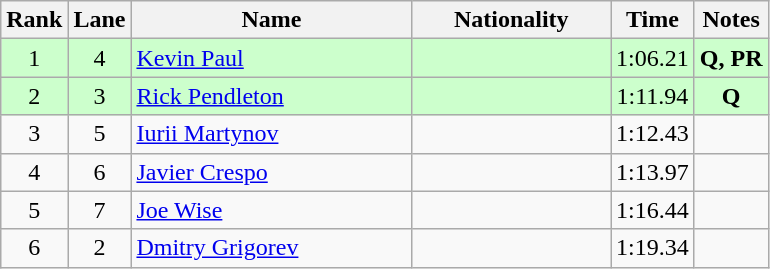<table class="wikitable sortable" style="text-align:center">
<tr>
<th>Rank</th>
<th>Lane</th>
<th style="width:180px">Name</th>
<th style="width:125px">Nationality</th>
<th>Time</th>
<th>Notes</th>
</tr>
<tr style="background:#cfc;">
<td>1</td>
<td>4</td>
<td style="text-align:left;"><a href='#'>Kevin Paul</a></td>
<td style="text-align:left;"></td>
<td>1:06.21</td>
<td><strong>Q, PR</strong></td>
</tr>
<tr style="background:#cfc;">
<td>2</td>
<td>3</td>
<td style="text-align:left;"><a href='#'>Rick Pendleton</a></td>
<td style="text-align:left;"></td>
<td>1:11.94</td>
<td><strong>Q</strong></td>
</tr>
<tr>
<td>3</td>
<td>5</td>
<td style="text-align:left;"><a href='#'>Iurii Martynov</a></td>
<td style="text-align:left;"></td>
<td>1:12.43</td>
<td></td>
</tr>
<tr>
<td>4</td>
<td>6</td>
<td style="text-align:left;"><a href='#'>Javier Crespo</a></td>
<td style="text-align:left;"></td>
<td>1:13.97</td>
<td></td>
</tr>
<tr>
<td>5</td>
<td>7</td>
<td style="text-align:left;"><a href='#'>Joe Wise</a></td>
<td style="text-align:left;"></td>
<td>1:16.44</td>
<td></td>
</tr>
<tr>
<td>6</td>
<td>2</td>
<td style="text-align:left;"><a href='#'>Dmitry Grigorev</a></td>
<td style="text-align:left;"></td>
<td>1:19.34</td>
<td></td>
</tr>
</table>
